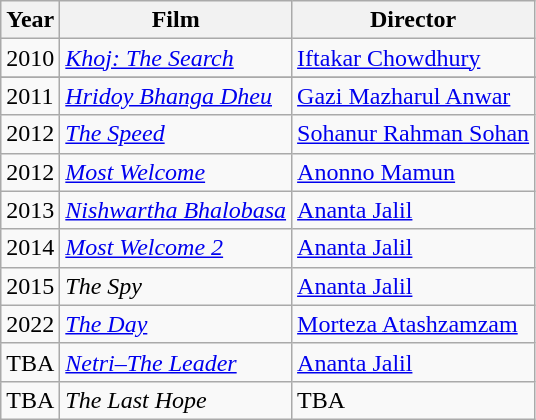<table class="wikitable">
<tr>
<th>Year</th>
<th>Film</th>
<th>Director</th>
</tr>
<tr>
<td>2010</td>
<td><em><a href='#'>Khoj: The Search</a></em></td>
<td><a href='#'>Iftakar Chowdhury</a></td>
</tr>
<tr>
</tr>
<tr>
<td>2011</td>
<td><em><a href='#'>Hridoy Bhanga Dheu</a></em></td>
<td><a href='#'>Gazi Mazharul Anwar</a></td>
</tr>
<tr>
<td>2012</td>
<td><em><a href='#'>The Speed</a></em></td>
<td><a href='#'>Sohanur Rahman Sohan</a></td>
</tr>
<tr>
<td>2012</td>
<td><em><a href='#'>Most Welcome</a></em></td>
<td><a href='#'>Anonno Mamun</a></td>
</tr>
<tr>
<td>2013</td>
<td><em><a href='#'>Nishwartha Bhalobasa</a></em></td>
<td><a href='#'>Ananta Jalil</a></td>
</tr>
<tr>
<td>2014</td>
<td><em><a href='#'>Most Welcome 2</a></em></td>
<td><a href='#'>Ananta Jalil</a></td>
</tr>
<tr>
<td>2015</td>
<td><em>The Spy</em></td>
<td><a href='#'>Ananta Jalil</a></td>
</tr>
<tr>
<td>2022</td>
<td><em><a href='#'>The Day</a></em></td>
<td><a href='#'>Morteza Atashzamzam</a></td>
</tr>
<tr>
<td>TBA</td>
<td><em><a href='#'>Netri–The Leader</a></em></td>
<td><a href='#'>Ananta Jalil</a></td>
</tr>
<tr>
<td>TBA</td>
<td><em>The Last Hope</em></td>
<td>TBA</td>
</tr>
</table>
